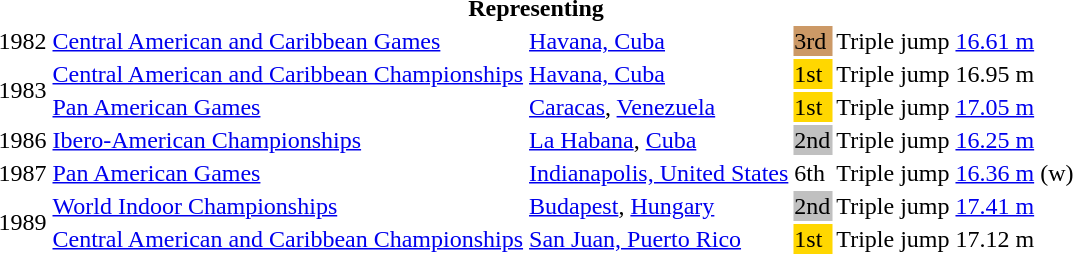<table>
<tr>
<th colspan="6">Representing </th>
</tr>
<tr>
<td>1982</td>
<td><a href='#'>Central American and Caribbean Games</a></td>
<td><a href='#'>Havana, Cuba</a></td>
<td bgcolor="cc9966">3rd</td>
<td>Triple jump</td>
<td><a href='#'>16.61 m</a></td>
</tr>
<tr>
<td rowspan=2>1983</td>
<td><a href='#'>Central American and Caribbean Championships</a></td>
<td><a href='#'>Havana, Cuba</a></td>
<td bgcolor="gold">1st</td>
<td>Triple jump</td>
<td>16.95 m</td>
</tr>
<tr>
<td><a href='#'>Pan American Games</a></td>
<td><a href='#'>Caracas</a>, <a href='#'>Venezuela</a></td>
<td bgcolor=gold>1st</td>
<td>Triple jump</td>
<td><a href='#'>17.05 m</a></td>
</tr>
<tr>
<td>1986</td>
<td><a href='#'>Ibero-American Championships</a></td>
<td><a href='#'>La Habana</a>, <a href='#'>Cuba</a></td>
<td bgcolor=silver>2nd</td>
<td>Triple jump</td>
<td><a href='#'>16.25 m</a></td>
</tr>
<tr>
<td>1987</td>
<td><a href='#'>Pan American Games</a></td>
<td><a href='#'>Indianapolis, United States</a></td>
<td>6th</td>
<td>Triple jump</td>
<td><a href='#'>16.36 m</a> (w)</td>
</tr>
<tr>
<td rowspan=2>1989</td>
<td><a href='#'>World Indoor Championships</a></td>
<td><a href='#'>Budapest</a>, <a href='#'>Hungary</a></td>
<td bgcolor="silver">2nd</td>
<td>Triple jump</td>
<td><a href='#'>17.41 m</a></td>
</tr>
<tr>
<td><a href='#'>Central American and Caribbean Championships</a></td>
<td><a href='#'>San Juan, Puerto Rico</a></td>
<td bgcolor="gold">1st</td>
<td>Triple jump</td>
<td>17.12 m</td>
</tr>
</table>
